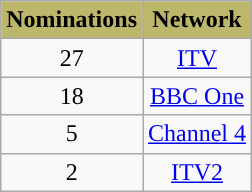<table class="wikitable" style="text-align:center;">
<tr>
<th style="background:#BDB76B;">Nominations</th>
<th style="background:#BDB76B;">Network</th>
</tr>
<tr>
<td>27</td>
<td><a href='#'>ITV</a></td>
</tr>
<tr>
<td>18</td>
<td><a href='#'>BBC One</a></td>
</tr>
<tr>
<td>5</td>
<td><a href='#'>Channel 4</a></td>
</tr>
<tr>
<td>2</td>
<td><a href='#'>ITV2</a></td>
</tr>
</table>
